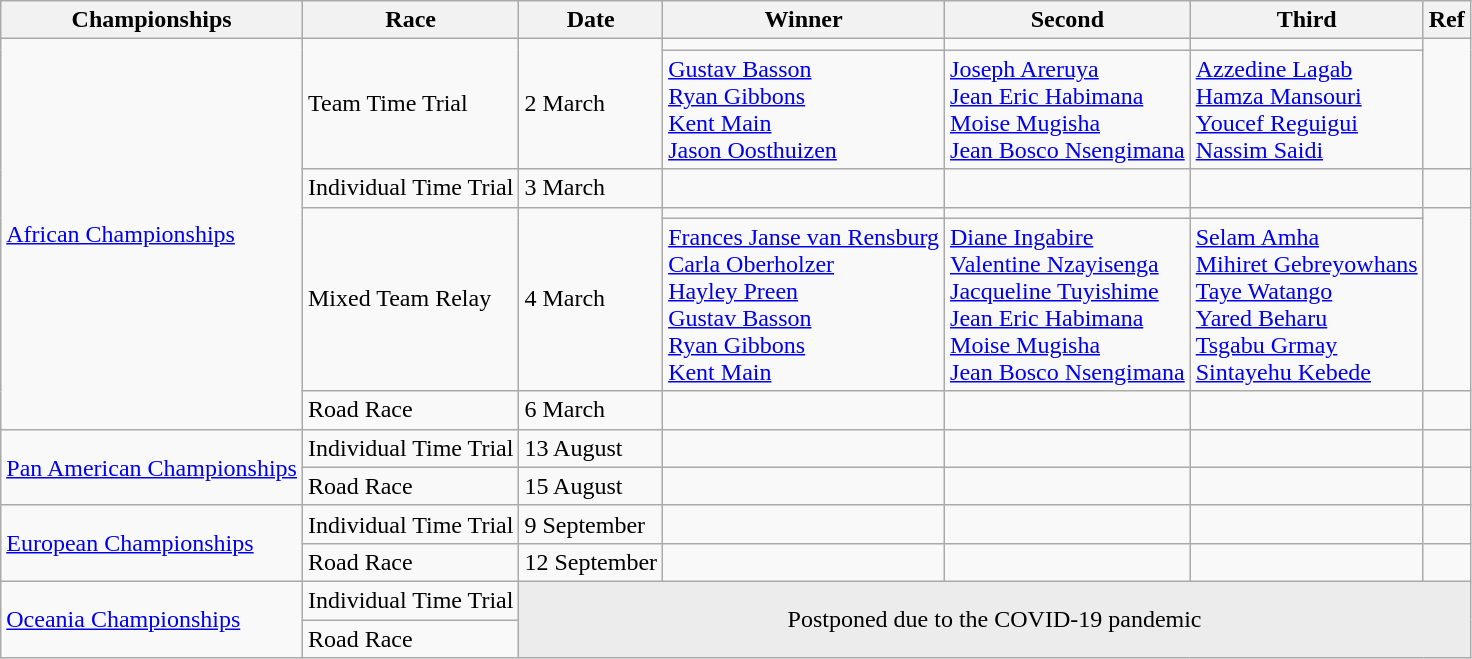<table class="wikitable plainrowheaders">
<tr>
<th>Championships</th>
<th>Race</th>
<th>Date</th>
<th>Winner</th>
<th>Second</th>
<th>Third</th>
<th>Ref</th>
</tr>
<tr>
<td rowspan="6"><a href='#'>African Championships</a><br></td>
<td rowspan="2">Team Time Trial</td>
<td rowspan="2">2 March</td>
<td></td>
<td></td>
<td></td>
<td rowspan="2" align=center></td>
</tr>
<tr>
<td><a href='#'>Gustav Basson</a> <br> <a href='#'>Ryan Gibbons</a> <br> <a href='#'>Kent Main</a> <br> <a href='#'>Jason Oosthuizen</a></td>
<td><a href='#'>Joseph Areruya</a> <br> <a href='#'>Jean Eric Habimana</a> <br> <a href='#'>Moise Mugisha</a> <br> <a href='#'>Jean Bosco Nsengimana</a></td>
<td><a href='#'>Azzedine Lagab</a> <br> <a href='#'>Hamza Mansouri</a> <br> <a href='#'>Youcef Reguigui</a> <br> <a href='#'>Nassim Saidi</a></td>
</tr>
<tr>
<td>Individual Time Trial</td>
<td>3 March</td>
<td></td>
<td></td>
<td></td>
<td align=center></td>
</tr>
<tr>
<td rowspan="2">Mixed Team Relay</td>
<td rowspan="2">4 March</td>
<td></td>
<td></td>
<td></td>
<td rowspan="2" align=center></td>
</tr>
<tr>
<td><a href='#'>Frances Janse van Rensburg</a> <br> <a href='#'>Carla Oberholzer</a> <br> <a href='#'>Hayley Preen</a> <br> <a href='#'>Gustav Basson</a> <br> <a href='#'>Ryan Gibbons</a> <br> <a href='#'>Kent Main</a></td>
<td><a href='#'>Diane Ingabire</a> <br> <a href='#'>Valentine Nzayisenga</a> <br> <a href='#'>Jacqueline Tuyishime</a> <br> <a href='#'>Jean Eric Habimana</a> <br> <a href='#'>Moise Mugisha</a> <br> <a href='#'>Jean Bosco Nsengimana</a></td>
<td><a href='#'>Selam Amha</a> <br> <a href='#'>Mihiret Gebreyowhans</a> <br> <a href='#'>Taye Watango</a> <br> <a href='#'>Yared Beharu</a> <br> <a href='#'>Tsgabu Grmay</a> <br> <a href='#'>Sintayehu Kebede</a></td>
</tr>
<tr>
<td>Road Race</td>
<td>6 March</td>
<td></td>
<td></td>
<td></td>
<td align=center></td>
</tr>
<tr>
<td rowspan="2"><a href='#'>Pan American Championships</a><br></td>
<td>Individual Time Trial</td>
<td>13 August</td>
<td></td>
<td></td>
<td></td>
<td align=center></td>
</tr>
<tr>
<td>Road Race</td>
<td>15 August</td>
<td></td>
<td></td>
<td></td>
<td align=center></td>
</tr>
<tr>
<td rowspan="2"><a href='#'>European Championships</a><br></td>
<td>Individual Time Trial</td>
<td>9 September</td>
<td></td>
<td></td>
<td></td>
<td align=center></td>
</tr>
<tr>
<td>Road Race</td>
<td>12 September</td>
<td></td>
<td></td>
<td></td>
<td align=center></td>
</tr>
<tr>
<td rowspan="2" scope="row"><a href='#'>Oceania Championships</a><br></td>
<td>Individual Time Trial</td>
<td bgcolor=#ececec colspan="5" rowspan="2" style="text-align: center;">Postponed due to the COVID-19 pandemic</td>
</tr>
<tr>
<td>Road Race</td>
</tr>
</table>
